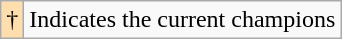<table class="wikitable">
<tr>
<td style="background: #ffdead;">†</td>
<td>Indicates the current champions</td>
</tr>
</table>
